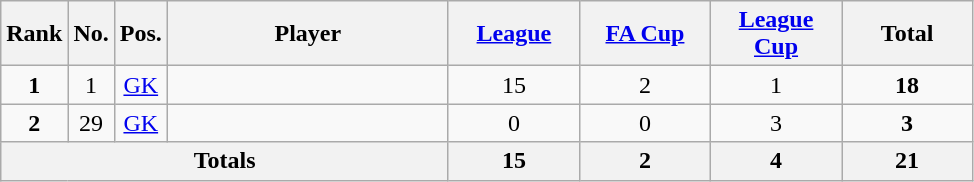<table class="wikitable sortable alternance" style="text-align:center">
<tr>
<th style="width:10px">Rank</th>
<th style="width:10px">No.</th>
<th style="width:10px">Pos.</th>
<th style="width:180px">Player</th>
<th style="width:80px"><a href='#'>League</a></th>
<th style="width:80px"><a href='#'>FA Cup</a></th>
<th style="width:80px"><a href='#'>League Cup</a></th>
<th style="width:80px">Total</th>
</tr>
<tr>
<td><strong>1</strong></td>
<td>1</td>
<td><a href='#'>GK</a></td>
<td align="left"></td>
<td>15</td>
<td>2</td>
<td>1</td>
<td><strong>18</strong></td>
</tr>
<tr>
<td><strong>2</strong></td>
<td>29</td>
<td><a href='#'>GK</a></td>
<td align="left"></td>
<td>0</td>
<td>0</td>
<td>3</td>
<td><strong>3</strong></td>
</tr>
<tr>
<th colspan=4><strong>Totals</strong></th>
<th>15</th>
<th>2</th>
<th>4</th>
<th><strong>21</strong></th>
</tr>
</table>
